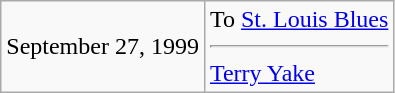<table class="wikitable">
<tr>
<td>September 27, 1999</td>
<td valign="top">To <a href='#'>St. Louis Blues</a><hr><a href='#'>Terry Yake</a></td>
</tr>
</table>
